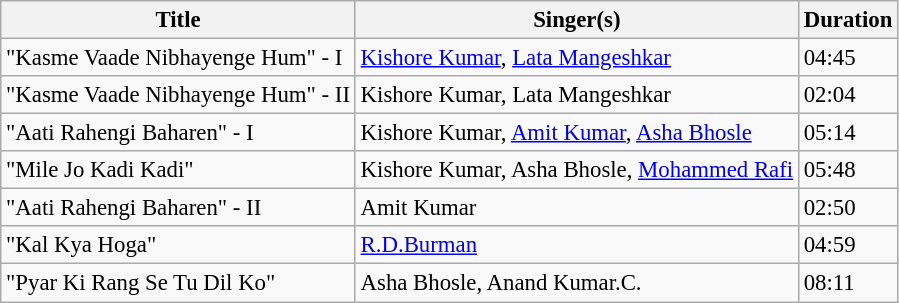<table class="wikitable" style="font-size:95%;">
<tr>
<th>Title</th>
<th>Singer(s)</th>
<th>Duration</th>
</tr>
<tr>
<td>"Kasme Vaade Nibhayenge Hum" - I</td>
<td><a href='#'>Kishore Kumar</a>, <a href='#'>Lata Mangeshkar</a></td>
<td>04:45</td>
</tr>
<tr>
<td>"Kasme Vaade Nibhayenge Hum" - II</td>
<td>Kishore Kumar, Lata Mangeshkar</td>
<td>02:04</td>
</tr>
<tr>
<td>"Aati Rahengi Baharen" - I</td>
<td>Kishore Kumar, <a href='#'>Amit Kumar</a>, <a href='#'>Asha Bhosle</a></td>
<td>05:14</td>
</tr>
<tr>
<td>"Mile Jo Kadi Kadi"</td>
<td>Kishore Kumar, Asha Bhosle, <a href='#'>Mohammed Rafi</a></td>
<td>05:48</td>
</tr>
<tr>
<td>"Aati Rahengi Baharen" - II</td>
<td>Amit Kumar</td>
<td>02:50</td>
</tr>
<tr>
<td>"Kal Kya Hoga"</td>
<td><a href='#'>R.D.Burman</a></td>
<td>04:59</td>
</tr>
<tr>
<td>"Pyar Ki Rang Se Tu Dil Ko"</td>
<td>Asha Bhosle, Anand Kumar.C.</td>
<td>08:11</td>
</tr>
</table>
